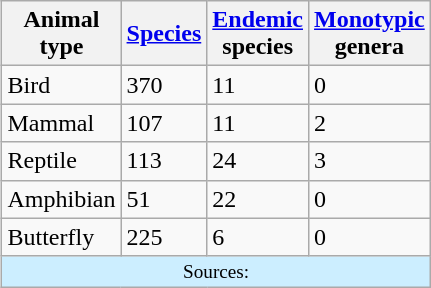<table class="wikitable" style="float: right;" border="1">
<tr>
<th>Animal<br>type</th>
<th><a href='#'>Species</a></th>
<th><a href='#'>Endemic</a><br>species</th>
<th><a href='#'>Monotypic</a><br>genera</th>
</tr>
<tr>
<td>Bird</td>
<td>370</td>
<td>11</td>
<td>0</td>
</tr>
<tr>
<td>Mammal</td>
<td>107</td>
<td>11</td>
<td>2</td>
</tr>
<tr>
<td>Reptile</td>
<td>113</td>
<td>24</td>
<td>3</td>
</tr>
<tr>
<td>Amphibian</td>
<td>51</td>
<td>22</td>
<td>0</td>
</tr>
<tr>
<td>Butterfly</td>
<td>225</td>
<td>6</td>
<td>0</td>
</tr>
<tr>
<td colspan="4" style="font-size:80%; background:#cef; text-align:center;">Sources:</td>
</tr>
</table>
